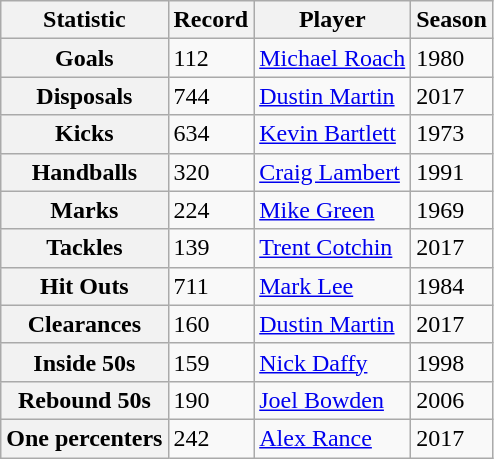<table class="wikitable">
<tr>
<th scope="col">Statistic</th>
<th scope="col">Record</th>
<th scope="col">Player</th>
<th scope="col">Season</th>
</tr>
<tr>
<th scope="row">Goals</th>
<td>112</td>
<td><a href='#'>Michael Roach</a></td>
<td>1980</td>
</tr>
<tr>
<th scope="row">Disposals</th>
<td>744</td>
<td><a href='#'>Dustin Martin</a></td>
<td>2017</td>
</tr>
<tr>
<th scope="row">Kicks</th>
<td>634</td>
<td><a href='#'>Kevin Bartlett</a></td>
<td>1973</td>
</tr>
<tr>
<th scope="row">Handballs</th>
<td>320</td>
<td><a href='#'>Craig Lambert</a></td>
<td>1991</td>
</tr>
<tr>
<th scope="row">Marks</th>
<td>224</td>
<td><a href='#'>Mike Green</a></td>
<td>1969</td>
</tr>
<tr>
<th scope="row">Tackles</th>
<td>139</td>
<td><a href='#'>Trent Cotchin</a></td>
<td>2017</td>
</tr>
<tr>
<th scope="row">Hit Outs</th>
<td>711</td>
<td><a href='#'>Mark Lee</a></td>
<td>1984</td>
</tr>
<tr>
<th scope="row">Clearances</th>
<td>160</td>
<td><a href='#'>Dustin Martin</a></td>
<td>2017</td>
</tr>
<tr>
<th scope="row">Inside 50s</th>
<td>159</td>
<td><a href='#'>Nick Daffy</a></td>
<td>1998</td>
</tr>
<tr>
<th scope="row">Rebound 50s</th>
<td>190</td>
<td><a href='#'>Joel Bowden</a></td>
<td>2006</td>
</tr>
<tr>
<th scope="row">One percenters</th>
<td>242</td>
<td><a href='#'>Alex Rance</a></td>
<td>2017</td>
</tr>
</table>
